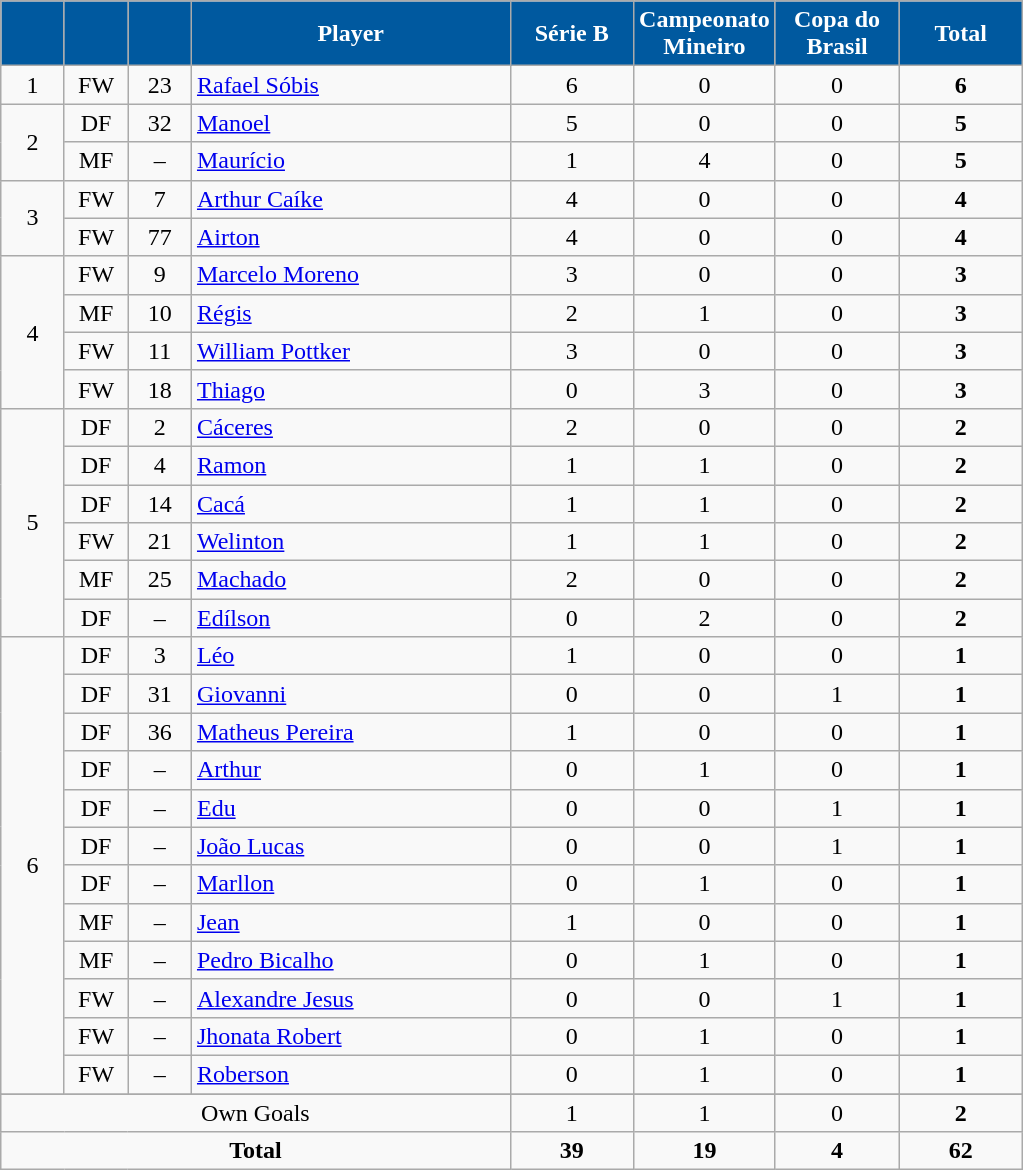<table class="wikitable sortable" style="text-align:center">
<tr>
<th style="background:#00599F; color:white; width:35px;"></th>
<th style="background:#00599F; color:white; width:35px;"></th>
<th style="background:#00599F; color:white; width:35px;"></th>
<th style="background:#00599F; color:white; width:205px;">Player</th>
<th style="background:#00599F; color:white; width:75px;">Série B</th>
<th style="background:#00599F; color:white; width:75px;">Campeonato Mineiro</th>
<th style="background:#00599F; color:white; width:75px;">Copa do Brasil</th>
<th style="background:#00599F; color:white; width:75px;">Total</th>
</tr>
<tr>
<td>1</td>
<td>FW</td>
<td>23</td>
<td align="left"> <a href='#'>Rafael Sóbis</a></td>
<td>6</td>
<td>0</td>
<td>0</td>
<td><strong>6</strong></td>
</tr>
<tr>
<td rowspan="2">2</td>
<td>DF</td>
<td>32</td>
<td align="left"> <a href='#'>Manoel</a></td>
<td>5</td>
<td>0</td>
<td>0</td>
<td><strong>5</strong></td>
</tr>
<tr>
<td>MF</td>
<td>–</td>
<td align="left"> <a href='#'>Maurício</a></td>
<td>1</td>
<td>4</td>
<td>0</td>
<td><strong>5</strong></td>
</tr>
<tr>
<td rowspan="2">3</td>
<td>FW</td>
<td>7</td>
<td align="left"> <a href='#'>Arthur Caíke</a></td>
<td>4</td>
<td>0</td>
<td>0</td>
<td><strong>4</strong></td>
</tr>
<tr>
<td>FW</td>
<td>77</td>
<td align="left"> <a href='#'>Airton</a></td>
<td>4</td>
<td>0</td>
<td>0</td>
<td><strong>4</strong></td>
</tr>
<tr>
<td rowspan="4">4</td>
<td>FW</td>
<td>9</td>
<td align="left"> <a href='#'>Marcelo Moreno</a></td>
<td>3</td>
<td>0</td>
<td>0</td>
<td><strong>3</strong></td>
</tr>
<tr>
<td>MF</td>
<td>10</td>
<td align="left"> <a href='#'>Régis</a></td>
<td>2</td>
<td>1</td>
<td>0</td>
<td><strong>3</strong></td>
</tr>
<tr>
<td>FW</td>
<td>11</td>
<td align="left"> <a href='#'>William Pottker</a></td>
<td>3</td>
<td>0</td>
<td>0</td>
<td><strong>3</strong></td>
</tr>
<tr>
<td>FW</td>
<td>18</td>
<td align="left"> <a href='#'>Thiago</a></td>
<td>0</td>
<td>3</td>
<td>0</td>
<td><strong>3</strong></td>
</tr>
<tr>
<td rowspan="6">5</td>
<td>DF</td>
<td>2</td>
<td align="left"> <a href='#'>Cáceres</a></td>
<td>2</td>
<td>0</td>
<td>0</td>
<td><strong>2</strong></td>
</tr>
<tr>
<td>DF</td>
<td>4</td>
<td align="left"> <a href='#'>Ramon</a></td>
<td>1</td>
<td>1</td>
<td>0</td>
<td><strong>2</strong></td>
</tr>
<tr>
<td>DF</td>
<td>14</td>
<td align="left"> <a href='#'>Cacá</a></td>
<td>1</td>
<td>1</td>
<td>0</td>
<td><strong>2</strong></td>
</tr>
<tr>
<td>FW</td>
<td>21</td>
<td align="left"> <a href='#'>Welinton</a></td>
<td>1</td>
<td>1</td>
<td>0</td>
<td><strong>2</strong></td>
</tr>
<tr>
<td>MF</td>
<td>25</td>
<td align="left"> <a href='#'>Machado</a></td>
<td>2</td>
<td>0</td>
<td>0</td>
<td><strong>2</strong></td>
</tr>
<tr>
<td>DF</td>
<td>–</td>
<td align="left"> <a href='#'>Edílson</a></td>
<td>0</td>
<td>2</td>
<td>0</td>
<td><strong>2</strong></td>
</tr>
<tr>
<td rowspan="12">6</td>
<td>DF</td>
<td>3</td>
<td align="left"> <a href='#'>Léo</a></td>
<td>1</td>
<td>0</td>
<td>0</td>
<td><strong>1</strong></td>
</tr>
<tr>
<td>DF</td>
<td>31</td>
<td align="left"> <a href='#'>Giovanni</a></td>
<td>0</td>
<td>0</td>
<td>1</td>
<td><strong>1</strong></td>
</tr>
<tr>
<td>DF</td>
<td>36</td>
<td align="left"> <a href='#'>Matheus Pereira</a></td>
<td>1</td>
<td>0</td>
<td>0</td>
<td><strong>1</strong></td>
</tr>
<tr>
<td>DF</td>
<td>–</td>
<td align="left"> <a href='#'>Arthur</a></td>
<td>0</td>
<td>1</td>
<td>0</td>
<td><strong>1</strong></td>
</tr>
<tr>
<td>DF</td>
<td>–</td>
<td align="left"> <a href='#'>Edu</a></td>
<td>0</td>
<td>0</td>
<td>1</td>
<td><strong>1</strong></td>
</tr>
<tr>
<td>DF</td>
<td>–</td>
<td align="left"> <a href='#'>João Lucas</a></td>
<td>0</td>
<td>0</td>
<td>1</td>
<td><strong>1</strong></td>
</tr>
<tr>
<td>DF</td>
<td>–</td>
<td align="left"> <a href='#'>Marllon</a></td>
<td>0</td>
<td>1</td>
<td>0</td>
<td><strong>1</strong></td>
</tr>
<tr>
<td>MF</td>
<td>–</td>
<td align="left"> <a href='#'>Jean</a></td>
<td>1</td>
<td>0</td>
<td>0</td>
<td><strong>1</strong></td>
</tr>
<tr>
<td>MF</td>
<td>–</td>
<td align="left"> <a href='#'>Pedro Bicalho</a></td>
<td>0</td>
<td>1</td>
<td>0</td>
<td><strong>1</strong></td>
</tr>
<tr>
<td>FW</td>
<td>–</td>
<td align="left"> <a href='#'>Alexandre Jesus</a></td>
<td>0</td>
<td>0</td>
<td>1</td>
<td><strong>1</strong></td>
</tr>
<tr>
<td>FW</td>
<td>–</td>
<td align="left"> <a href='#'>Jhonata Robert</a></td>
<td>0</td>
<td>1</td>
<td>0</td>
<td><strong>1</strong></td>
</tr>
<tr>
<td>FW</td>
<td>–</td>
<td align="left"> <a href='#'>Roberson</a></td>
<td>0</td>
<td>1</td>
<td>0</td>
<td><strong>1</strong></td>
</tr>
<tr>
</tr>
<tr class="sortbottom">
<td colspan="4">Own Goals</td>
<td>1</td>
<td>1</td>
<td>0</td>
<td><strong>2</strong></td>
</tr>
<tr class="sortbottom">
<td colspan="4"><strong>Total</strong></td>
<td><strong>39</strong></td>
<td><strong>19</strong></td>
<td><strong>4</strong></td>
<td><strong>62</strong></td>
</tr>
</table>
